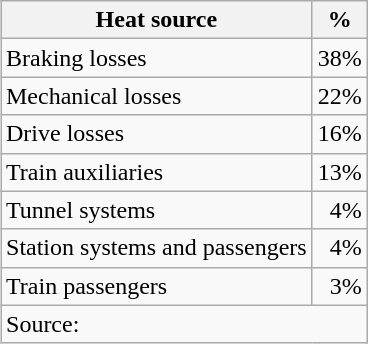<table class=wikitable style="text-align:right; float:right">
<tr>
<th>Heat source</th>
<th>%</th>
</tr>
<tr>
<td align=left>Braking losses</td>
<td>38%</td>
</tr>
<tr>
<td align=left>Mechanical losses</td>
<td>22%</td>
</tr>
<tr>
<td align=left>Drive losses</td>
<td>16%</td>
</tr>
<tr>
<td align=left>Train auxiliaries</td>
<td>13%</td>
</tr>
<tr>
<td align=left>Tunnel systems</td>
<td>4%</td>
</tr>
<tr>
<td align=left>Station systems and passengers</td>
<td>4%</td>
</tr>
<tr>
<td align=left>Train passengers</td>
<td>3%</td>
</tr>
<tr>
<td colspan=2 align=left>Source: </td>
</tr>
</table>
